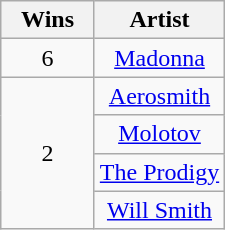<table class="wikitable" rowspan="2" style="text-align:center">
<tr>
<th scope="col" style="width:55px;">Wins</th>
<th scope="col" style="text-align:center;">Artist</th>
</tr>
<tr>
<td style="text-align:center">6</td>
<td><a href='#'>Madonna</a></td>
</tr>
<tr>
<td rowspan="4" style="text-align:center">2</td>
<td><a href='#'>Aerosmith</a></td>
</tr>
<tr>
<td><a href='#'>Molotov</a></td>
</tr>
<tr>
<td><a href='#'>The Prodigy</a></td>
</tr>
<tr>
<td><a href='#'>Will Smith</a></td>
</tr>
</table>
